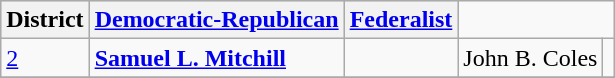<table class=wikitable>
<tr bgcolor=lightgrey>
<th>District</th>
<th><a href='#'>Democratic-Republican</a></th>
<th><a href='#'>Federalist</a></th>
</tr>
<tr>
<td><a href='#'>2</a></td>
<td><strong><a href='#'>Samuel L. Mitchill</a></strong></td>
<td align="right"></td>
<td>John B. Coles</td>
<td align="right"></td>
</tr>
<tr>
</tr>
</table>
